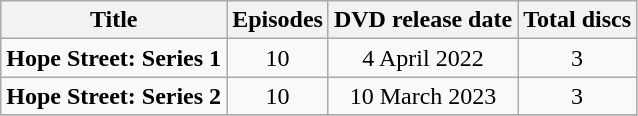<table class="wikitable" style="text-align:center;">
<tr>
<th>Title</th>
<th>Episodes</th>
<th>DVD release date</th>
<th>Total discs</th>
</tr>
<tr>
<td><strong>Hope Street: Series 1</strong></td>
<td>10</td>
<td>4 April 2022</td>
<td>3</td>
</tr>
<tr>
<td><strong>Hope Street: Series 2</strong></td>
<td>10</td>
<td>10 March 2023</td>
<td>3</td>
</tr>
<tr>
</tr>
</table>
